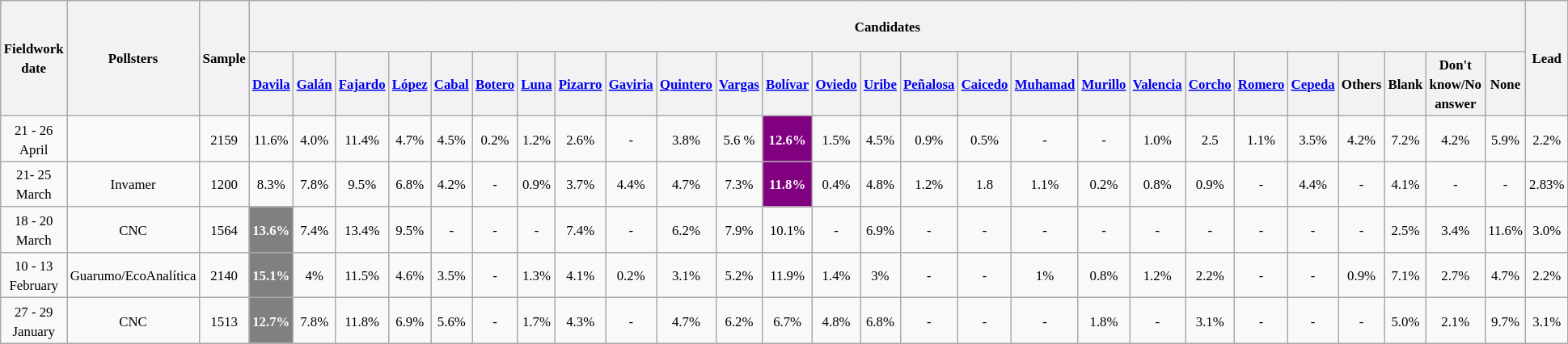<table class="wikitable" style="width: 100%; min-width: 800px; border-collapse: collapse; text-align:center; font-size:70%; line-height:16px">
<tr style="height:42px; background-color:#E9E9E9">
<th rowspan="2">Fieldwork date</th>
<th rowspan="2">Pollsters</th>
<th rowspan="2">Sample</th>
<th colspan="26">Candidates</th>
<th rowspan="2">Lead</th>
</tr>
<tr>
<th class="unsortable" style="width:30px"><a href='#'>Davila</a></th>
<th class="unsortable" style="width:30px"><a href='#'>Galán</a></th>
<th class="unsortable" style="width:30px"><a href='#'>Fajardo</a></th>
<th class="unsortable" style="width:30px"><a href='#'>López</a></th>
<th class="unsortable" style="width:30px"><a href='#'>Cabal</a></th>
<th class="unsortable" style="width:30px"><a href='#'>Botero</a></th>
<th><a href='#'>Luna</a></th>
<th class="unsortable" style="width:30px"><a href='#'>Pizarro</a></th>
<th class="unsortable" style="width:30px"><a href='#'>Gaviria</a></th>
<th class="unsortable" style="width:30px"><a href='#'>Quintero</a></th>
<th class="unsortable" style="width:30px"><a href='#'>Vargas</a></th>
<th class="unsortable" style="width:30px"><a href='#'>Bolívar</a></th>
<th class="unsortable" style="width:30px"><a href='#'>Oviedo</a></th>
<th class="unsortable" style="width:30px"><a href='#'>Uribe</a></th>
<th><a href='#'>Peñalosa</a></th>
<th><a href='#'>Caicedo</a></th>
<th class="unsortable" style="width:30px"><a href='#'>Muhamad</a></th>
<th><a href='#'>Murillo</a></th>
<th><a href='#'>Valencia</a></th>
<th><a href='#'>Corcho</a></th>
<th><a href='#'>Romero</a></th>
<th><a href='#'>Cepeda</a></th>
<th class="unsortable" style="width:30px">Others</th>
<th style="width:70px" class="unsortable">Blank</th>
<th style="width:70px" class="unsortable">Don't know/No answer</th>
<th>None</th>
</tr>
<tr>
<td>21 - 26 April</td>
<td></td>
<td>2159</td>
<td>11.6%</td>
<td>4.0%</td>
<td>11.4%</td>
<td>4.7%</td>
<td>4.5%</td>
<td>0.2%</td>
<td>1.2%</td>
<td>2.6%</td>
<td>-</td>
<td>3.8%</td>
<td>5.6 %</td>
<td style="color:white; background:purple" align="center"><strong>12.6%</strong></td>
<td>1.5%</td>
<td>4.5%</td>
<td>0.9%</td>
<td>0.5%</td>
<td>-</td>
<td>-</td>
<td>1.0%</td>
<td>2.5</td>
<td>1.1%</td>
<td>3.5%</td>
<td>4.2%</td>
<td>7.2%</td>
<td>4.2%</td>
<td>5.9%</td>
<td>2.2%</td>
</tr>
<tr>
<td>21- 25 March</td>
<td>Invamer</td>
<td>1200</td>
<td>8.3%</td>
<td>7.8%</td>
<td>9.5%</td>
<td>6.8%</td>
<td>4.2%</td>
<td>-</td>
<td>0.9%</td>
<td>3.7%</td>
<td>4.4%</td>
<td>4.7%</td>
<td>7.3%</td>
<td style="color:white; background:purple" align="center"><strong>11.8%</strong></td>
<td>0.4%</td>
<td>4.8%</td>
<td>1.2%</td>
<td>1.8</td>
<td>1.1%</td>
<td>0.2%</td>
<td>0.8%</td>
<td>0.9%</td>
<td>-</td>
<td>4.4%</td>
<td>-</td>
<td>4.1%</td>
<td>-</td>
<td>-</td>
<td>2.83%</td>
</tr>
<tr>
<td>18 - 20 March</td>
<td>CNC</td>
<td>1564</td>
<td style="color:white; background:gray" align="center"><strong>13.6%</strong></td>
<td>7.4%</td>
<td>13.4%</td>
<td>9.5%</td>
<td>-</td>
<td>-</td>
<td>-</td>
<td>7.4%</td>
<td>-</td>
<td>6.2%</td>
<td>7.9%</td>
<td>10.1%</td>
<td>-</td>
<td>6.9%</td>
<td>-</td>
<td>-</td>
<td>-</td>
<td>-</td>
<td>-</td>
<td>-</td>
<td>-</td>
<td>-</td>
<td>-</td>
<td>2.5%</td>
<td>3.4%</td>
<td>11.6%</td>
<td>3.0%</td>
</tr>
<tr>
<td>10 - 13 February</td>
<td>Guarumo/EcoAnalítica</td>
<td>2140</td>
<td style="color:white; background:gray" align="center"><strong>15.1%</strong></td>
<td>4%</td>
<td>11.5%</td>
<td>4.6%</td>
<td>3.5%</td>
<td>-</td>
<td>1.3%</td>
<td>4.1%</td>
<td>0.2%</td>
<td>3.1%</td>
<td>5.2%</td>
<td>11.9%</td>
<td>1.4%</td>
<td>3%</td>
<td>-</td>
<td>-</td>
<td>1%</td>
<td>0.8%</td>
<td>1.2%</td>
<td>2.2%</td>
<td>-</td>
<td>-</td>
<td>0.9%</td>
<td>7.1%</td>
<td>2.7%</td>
<td>4.7%</td>
<td>2.2%</td>
</tr>
<tr>
<td>27 - 29 January</td>
<td>CNC</td>
<td>1513</td>
<td style="color:white; background:gray" align="center"><strong>12.7%</strong></td>
<td>7.8%</td>
<td>11.8%</td>
<td>6.9%</td>
<td>5.6%</td>
<td>-</td>
<td>1.7%</td>
<td>4.3%</td>
<td>-</td>
<td>4.7%</td>
<td>6.2%</td>
<td>6.7%</td>
<td>4.8%</td>
<td>6.8%</td>
<td>-</td>
<td>-</td>
<td>-</td>
<td>1.8%</td>
<td>-</td>
<td>3.1%</td>
<td>-</td>
<td>-</td>
<td>-</td>
<td>5.0%</td>
<td>2.1%</td>
<td>9.7%</td>
<td>3.1%</td>
</tr>
</table>
